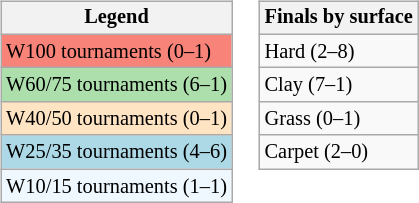<table>
<tr valign=top>
<td><br><table class=wikitable style=font-size:85%;>
<tr>
<th>Legend</th>
</tr>
<tr style=background:#f88379;>
<td>W100 tournaments (0–1)</td>
</tr>
<tr style="background:#addfad;">
<td>W60/75 tournaments (6–1)</td>
</tr>
<tr style="background:#ffe4c4;">
<td>W40/50 tournaments (0–1)</td>
</tr>
<tr style="background:lightblue;">
<td>W25/35 tournaments (4–6)</td>
</tr>
<tr style="background:#f0f8ff;">
<td>W10/15 tournaments (1–1)</td>
</tr>
</table>
</td>
<td><br><table class=wikitable style=font-size:85%;>
<tr>
<th>Finals by surface</th>
</tr>
<tr>
<td>Hard (2–8)</td>
</tr>
<tr>
<td>Clay (7–1)</td>
</tr>
<tr>
<td>Grass (0–1)</td>
</tr>
<tr>
<td>Carpet (2–0)</td>
</tr>
</table>
</td>
</tr>
</table>
